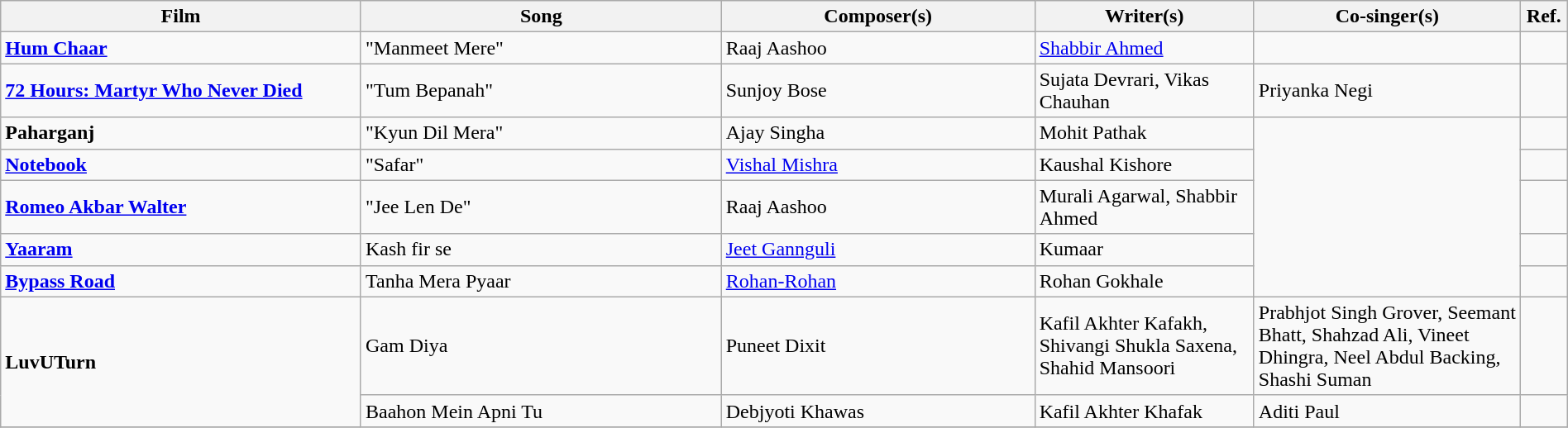<table class="wikitable plainrowheaders" width="100%">
<tr>
<th scope="col" width=23%>Film</th>
<th scope="col" width=23%>Song</th>
<th scope="col" width=20%>Composer(s)</th>
<th scope="col" width=14%>Writer(s)</th>
<th scope="col" width=17%>Co-singer(s)</th>
<th scope="col" width=3%>Ref.</th>
</tr>
<tr>
<td><strong><a href='#'>Hum Chaar</a></strong></td>
<td>"Manmeet Mere"</td>
<td>Raaj Aashoo</td>
<td><a href='#'>Shabbir Ahmed</a></td>
<td></td>
<td></td>
</tr>
<tr>
<td><strong><a href='#'>72 Hours: Martyr Who Never Died</a></strong></td>
<td>"Tum Bepanah"</td>
<td>Sunjoy Bose</td>
<td>Sujata Devrari, Vikas Chauhan</td>
<td>Priyanka Negi</td>
<td></td>
</tr>
<tr>
<td><strong>Paharganj</strong></td>
<td>"Kyun Dil Mera"</td>
<td>Ajay Singha</td>
<td>Mohit Pathak</td>
<td rowspan="5"></td>
<td></td>
</tr>
<tr>
<td><strong><a href='#'>Notebook</a></strong></td>
<td>"Safar"</td>
<td><a href='#'>Vishal Mishra</a></td>
<td Kaushal Kishore (songwriter)>Kaushal Kishore</td>
<td></td>
</tr>
<tr>
<td><strong><a href='#'>Romeo Akbar Walter</a></strong></td>
<td>"Jee Len De"</td>
<td>Raaj Aashoo</td>
<td>Murali Agarwal, Shabbir Ahmed</td>
<td></td>
</tr>
<tr>
<td><strong><a href='#'>Yaaram</a></strong></td>
<td>Kash fir se</td>
<td><a href='#'>Jeet Gannguli</a></td>
<td>Kumaar</td>
<td></td>
</tr>
<tr>
<td><strong><a href='#'>Bypass Road</a></strong></td>
<td>Tanha Mera Pyaar</td>
<td><a href='#'>Rohan-Rohan</a></td>
<td>Rohan Gokhale</td>
<td></td>
</tr>
<tr>
<td rowspan="2"><strong>LuvUTurn</strong></td>
<td>Gam Diya</td>
<td>Puneet Dixit</td>
<td>Kafil Akhter Kafakh, Shivangi Shukla Saxena, Shahid Mansoori</td>
<td>Prabhjot Singh Grover, Seemant Bhatt, Shahzad Ali, Vineet Dhingra, Neel Abdul Backing, Shashi Suman</td>
<td></td>
</tr>
<tr>
<td>Baahon Mein Apni Tu</td>
<td>Debjyoti Khawas</td>
<td>Kafil Akhter Khafak</td>
<td>Aditi Paul</td>
<td></td>
</tr>
<tr>
</tr>
</table>
